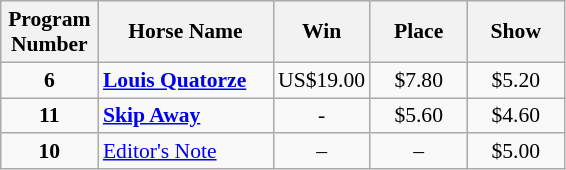<table class="wikitable sortable" style="font-size:90%">
<tr>
<th width="58px">Program <br> Number</th>
<th width="110px">Horse Name <br></th>
<th width="58px">Win <br></th>
<th width="58px">Place <br></th>
<th width="58px">Show <br></th>
</tr>
<tr>
<td align=center><strong>6</strong></td>
<td><strong><a href='#'>Louis Quatorze</a></strong></td>
<td align=center>US$19.00</td>
<td align=center>$7.80</td>
<td align=center>$5.20</td>
</tr>
<tr>
<td align=center><strong>11</strong></td>
<td><strong><a href='#'>Skip Away</a></strong></td>
<td align=center>-</td>
<td align=center>$5.60</td>
<td align=center>$4.60</td>
</tr>
<tr>
<td align=center><strong>10</strong></td>
<td><a href='#'>Editor's Note</a></td>
<td align=center>–</td>
<td align=center>–</td>
<td align=center>$5.00</td>
</tr>
</table>
